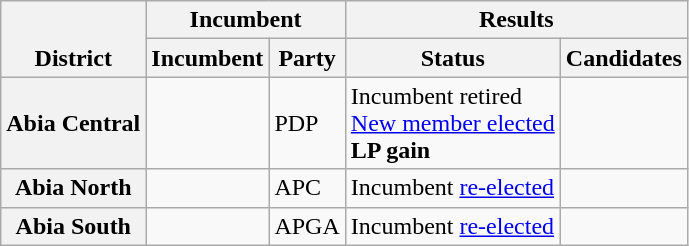<table class="wikitable sortable">
<tr valign=bottom>
<th rowspan=2>District</th>
<th colspan=2>Incumbent</th>
<th colspan=2>Results</th>
</tr>
<tr valign=bottom>
<th>Incumbent</th>
<th>Party</th>
<th>Status</th>
<th>Candidates</th>
</tr>
<tr>
<th>Abia Central</th>
<td></td>
<td>PDP</td>
<td>Incumbent retired<br><a href='#'>New member elected</a><br><strong>LP gain</strong></td>
<td nowrap></td>
</tr>
<tr>
<th>Abia North</th>
<td></td>
<td>APC</td>
<td>Incumbent <a href='#'>re-elected</a></td>
<td nowrap></td>
</tr>
<tr>
<th>Abia South</th>
<td></td>
<td>APGA</td>
<td>Incumbent <a href='#'>re-elected</a></td>
<td nowrap></td>
</tr>
</table>
